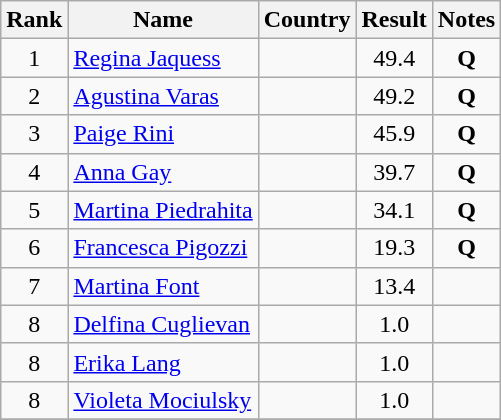<table class="wikitable sortable" style="text-align:center;">
<tr>
<th>Rank</th>
<th>Name</th>
<th>Country</th>
<th>Result</th>
<th>Notes</th>
</tr>
<tr>
<td>1</td>
<td align=left><a href='#'>Regina Jaquess</a></td>
<td align=left></td>
<td>49.4</td>
<td><strong>Q</strong></td>
</tr>
<tr>
<td>2</td>
<td align=left><a href='#'>Agustina Varas</a></td>
<td align=left></td>
<td>49.2</td>
<td><strong>Q</strong></td>
</tr>
<tr>
<td>3</td>
<td align=left><a href='#'>Paige Rini</a></td>
<td align=left></td>
<td>45.9</td>
<td><strong>Q</strong></td>
</tr>
<tr>
<td>4</td>
<td align=left><a href='#'>Anna Gay</a></td>
<td align=left></td>
<td>39.7</td>
<td><strong>Q</strong></td>
</tr>
<tr>
<td>5</td>
<td align=left><a href='#'>Martina Piedrahita</a></td>
<td align=left></td>
<td>34.1</td>
<td><strong>Q</strong></td>
</tr>
<tr>
<td>6</td>
<td align=left><a href='#'>Francesca Pigozzi</a></td>
<td align=left></td>
<td>19.3</td>
<td><strong>Q</strong></td>
</tr>
<tr>
<td>7</td>
<td align=left><a href='#'>Martina Font</a></td>
<td align=left></td>
<td>13.4</td>
<td></td>
</tr>
<tr>
<td>8</td>
<td align=left><a href='#'>Delfina Cuglievan</a></td>
<td align=left></td>
<td>1.0</td>
<td></td>
</tr>
<tr>
<td>8</td>
<td align=left><a href='#'>Erika Lang</a></td>
<td align=left></td>
<td>1.0</td>
<td></td>
</tr>
<tr>
<td>8</td>
<td align=left><a href='#'>Violeta Mociulsky</a></td>
<td align=left></td>
<td>1.0</td>
<td></td>
</tr>
<tr>
</tr>
</table>
